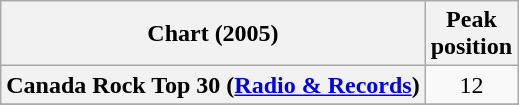<table class="wikitable sortable plainrowheaders">
<tr>
<th>Chart (2005)</th>
<th>Peak<br>position</th>
</tr>
<tr>
<th scope="row">Canada Rock Top 30 (<a href='#'>Radio & Records</a>)</th>
<td align="center">12</td>
</tr>
<tr>
</tr>
<tr>
</tr>
<tr>
</tr>
</table>
